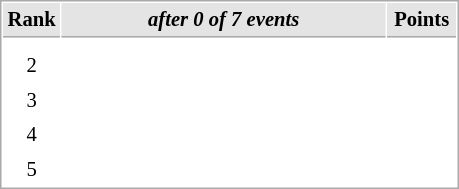<table cellspacing="1" cellpadding="3" style="border:1px solid #AAAAAA;font-size:86%">
<tr style="background-color: #E4E4E4;">
<th style="border-bottom:1px solid #AAAAAA; width: 10px;">Rank</th>
<th style="border-bottom:1px solid #AAAAAA; width: 210px;"><em>after 0 of 7 events</em></th>
<th style="border-bottom:1px solid #AAAAAA; width: 40px;">Points</th>
</tr>
<tr>
<td align=center></td>
<td></td>
<td align=center></td>
</tr>
<tr>
<td align=center>2</td>
<td></td>
<td align=center></td>
</tr>
<tr>
<td align=center>3</td>
<td></td>
<td align=center></td>
</tr>
<tr>
<td align=center>4</td>
<td></td>
<td align=center></td>
</tr>
<tr>
<td align=center>5</td>
<td></td>
<td align=center></td>
</tr>
</table>
